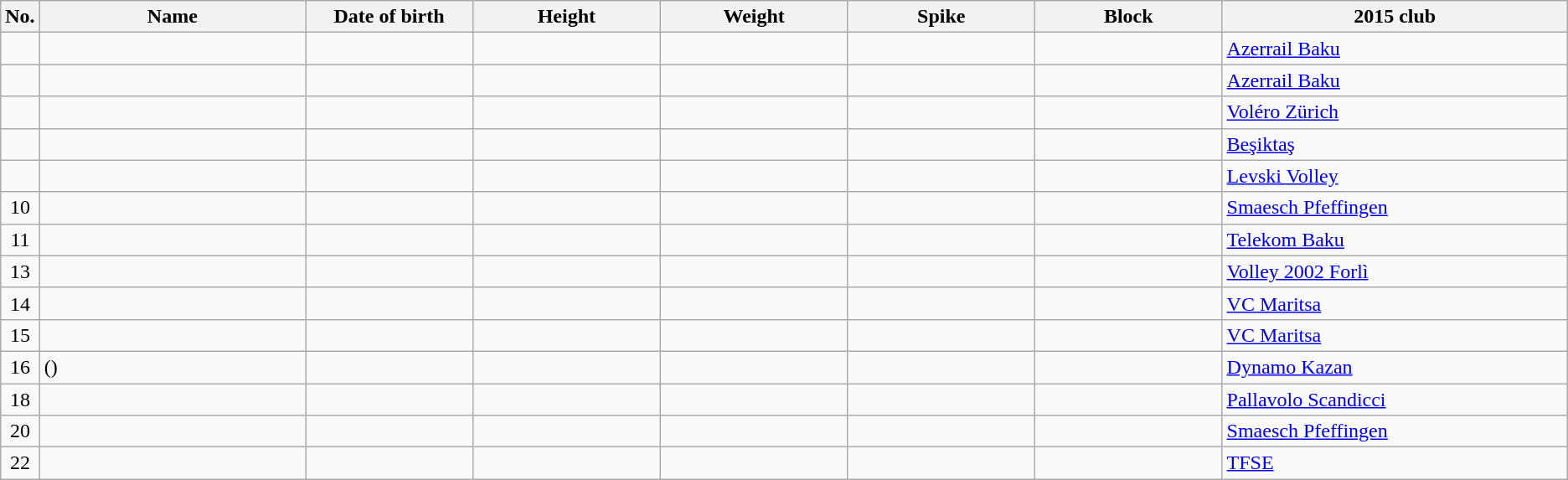<table class="wikitable sortable" style="font-size:100%; text-align:center;">
<tr>
<th>No.</th>
<th style="width:13em">Name</th>
<th style="width:8em">Date of birth</th>
<th style="width:9em">Height</th>
<th style="width:9em">Weight</th>
<th style="width:9em">Spike</th>
<th style="width:9em">Block</th>
<th style="width:17em">2015 club</th>
</tr>
<tr>
<td></td>
<td align=left></td>
<td align=right></td>
<td></td>
<td></td>
<td></td>
<td></td>
<td align=left> <a href='#'>Azerrail Baku</a></td>
</tr>
<tr>
<td></td>
<td align=left></td>
<td align=right></td>
<td></td>
<td></td>
<td></td>
<td></td>
<td align=left> <a href='#'>Azerrail Baku</a></td>
</tr>
<tr>
<td></td>
<td align=left></td>
<td align=right></td>
<td></td>
<td></td>
<td></td>
<td></td>
<td align=left> <a href='#'>Voléro Zürich</a></td>
</tr>
<tr>
<td></td>
<td align=left></td>
<td align=right></td>
<td></td>
<td></td>
<td></td>
<td></td>
<td align=left> <a href='#'>Beşiktaş</a></td>
</tr>
<tr>
<td></td>
<td align=left></td>
<td align=right></td>
<td></td>
<td></td>
<td></td>
<td></td>
<td align=left> <a href='#'>Levski Volley</a></td>
</tr>
<tr>
<td>10</td>
<td align=left></td>
<td align=right></td>
<td></td>
<td></td>
<td></td>
<td></td>
<td align=left> <a href='#'>Smaesch Pfeffingen</a></td>
</tr>
<tr>
<td>11</td>
<td align=left></td>
<td align=right></td>
<td></td>
<td></td>
<td></td>
<td></td>
<td align=left> <a href='#'>Telekom Baku</a></td>
</tr>
<tr>
<td>13</td>
<td align=left></td>
<td align=right></td>
<td></td>
<td></td>
<td></td>
<td></td>
<td align=left> <a href='#'>Volley 2002 Forlì</a></td>
</tr>
<tr>
<td>14</td>
<td align=left></td>
<td align=right></td>
<td></td>
<td></td>
<td></td>
<td></td>
<td align=left> <a href='#'>VC Maritsa</a></td>
</tr>
<tr>
<td>15</td>
<td align=left></td>
<td align=right></td>
<td></td>
<td></td>
<td></td>
<td></td>
<td align=left> <a href='#'>VC Maritsa</a></td>
</tr>
<tr>
<td>16</td>
<td align=left> ()</td>
<td align=right></td>
<td></td>
<td></td>
<td></td>
<td></td>
<td align=left> <a href='#'>Dynamo Kazan</a></td>
</tr>
<tr>
<td>18</td>
<td align=left></td>
<td align=right></td>
<td></td>
<td></td>
<td></td>
<td></td>
<td align=left> <a href='#'>Pallavolo Scandicci</a></td>
</tr>
<tr>
<td>20</td>
<td align=left></td>
<td align=right></td>
<td></td>
<td></td>
<td></td>
<td></td>
<td align=left> <a href='#'>Smaesch Pfeffingen</a></td>
</tr>
<tr>
<td>22</td>
<td align=left></td>
<td align=right></td>
<td></td>
<td></td>
<td></td>
<td></td>
<td align=left> <a href='#'>TFSE</a></td>
</tr>
</table>
